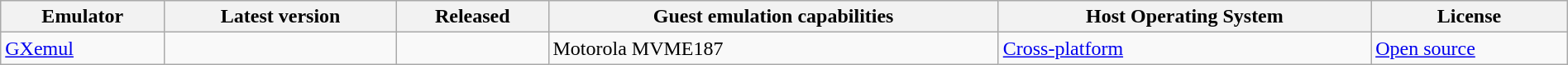<table class="wikitable sortable" style="width:100%">
<tr>
<th>Emulator</th>
<th>Latest version</th>
<th>Released</th>
<th>Guest emulation capabilities</th>
<th>Host Operating System</th>
<th>License</th>
</tr>
<tr>
<td><a href='#'>GXemul</a></td>
<td></td>
<td></td>
<td>Motorola MVME187</td>
<td><a href='#'>Cross-platform</a></td>
<td><a href='#'>Open source</a></td>
</tr>
</table>
